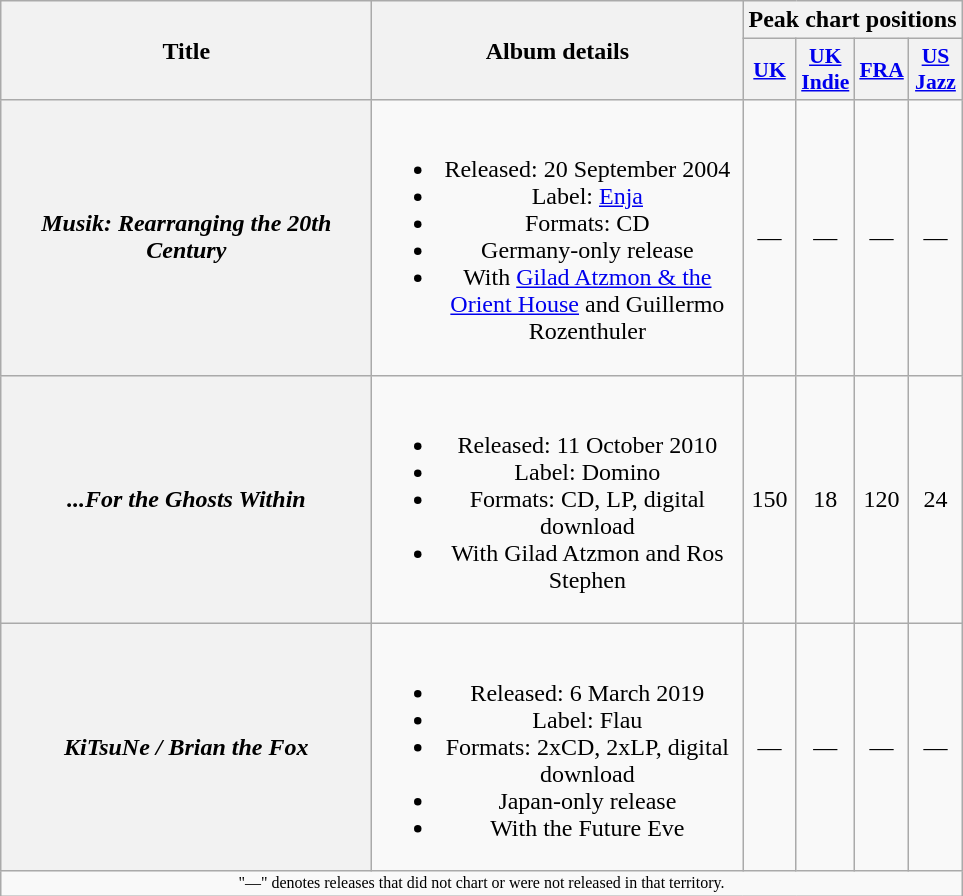<table class="wikitable plainrowheaders" style="text-align:center;">
<tr>
<th rowspan="2" scope="col" style="width:15em;">Title</th>
<th rowspan="2" scope="col" style="width:15em;">Album details</th>
<th colspan="4">Peak chart positions</th>
</tr>
<tr>
<th scope="col" style="width:2em;font-size:90%;"><a href='#'>UK</a><br></th>
<th scope="col" style="width:2em;font-size:90%;"><a href='#'>UK Indie</a><br></th>
<th scope="col" style="width:2em;font-size:90%;"><a href='#'>FRA</a><br></th>
<th scope="col" style="width:2em;font-size:90%;"><a href='#'>US Jazz</a><br></th>
</tr>
<tr>
<th scope="row"><em>Musik: Rearranging the 20th Century</em></th>
<td><br><ul><li>Released: 20 September 2004</li><li>Label: <a href='#'>Enja</a></li><li>Formats: CD</li><li>Germany-only release</li><li>With <a href='#'>Gilad Atzmon & the Orient House</a> and Guillermo Rozenthuler</li></ul></td>
<td>—</td>
<td>—</td>
<td>—</td>
<td>—</td>
</tr>
<tr>
<th scope="row"><em>...For the Ghosts Within</em></th>
<td><br><ul><li>Released: 11 October 2010</li><li>Label: Domino</li><li>Formats: CD, LP, digital download</li><li>With Gilad Atzmon and Ros Stephen</li></ul></td>
<td>150</td>
<td>18</td>
<td>120</td>
<td>24</td>
</tr>
<tr>
<th scope="row"><em>KiTsuNe / Brian the Fox</em></th>
<td><br><ul><li>Released: 6 March 2019</li><li>Label: Flau</li><li>Formats: 2xCD, 2xLP, digital download</li><li>Japan-only release</li><li>With the Future Eve</li></ul></td>
<td>—</td>
<td>—</td>
<td>—</td>
<td>—</td>
</tr>
<tr>
<td colspan="6" style="font-size:8pt">"—" denotes releases that did not chart or were not released in that territory.</td>
</tr>
</table>
